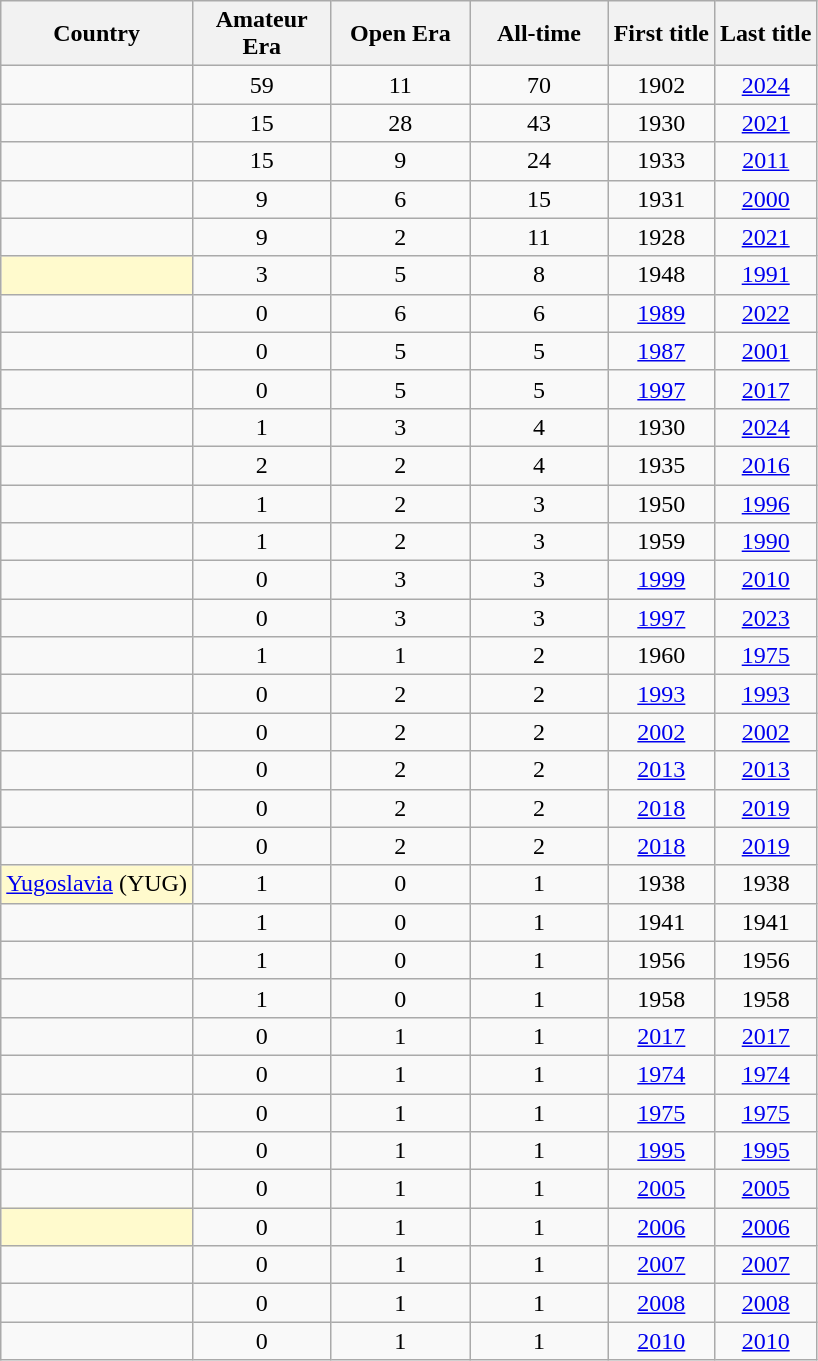<table class="wikitable sortable nowrap" style=text-align:center>
<tr>
<th>Country</th>
<th width=85>Amateur Era</th>
<th width=85>Open Era</th>
<th width=85>All-time</th>
<th>First title</th>
<th>Last title</th>
</tr>
<tr>
<td align=left></td>
<td>59</td>
<td>11</td>
<td>70</td>
<td>1902</td>
<td><a href='#'>2024</a></td>
</tr>
<tr>
<td align=left></td>
<td>15</td>
<td>28</td>
<td>43</td>
<td>1930</td>
<td><a href='#'>2021</a></td>
</tr>
<tr>
<td align=left></td>
<td>15</td>
<td>9</td>
<td>24</td>
<td>1933</td>
<td><a href='#'>2011</a></td>
</tr>
<tr>
<td align=left></td>
<td>9</td>
<td>6</td>
<td>15</td>
<td>1931</td>
<td><a href='#'>2000</a></td>
</tr>
<tr>
<td align=left></td>
<td>9</td>
<td>2</td>
<td>11</td>
<td>1928</td>
<td><a href='#'>2021</a></td>
</tr>
<tr>
<td style="background:#FFFACD" align=left></td>
<td>3</td>
<td>5</td>
<td>8</td>
<td>1948</td>
<td><a href='#'>1991</a></td>
</tr>
<tr>
<td align=left></td>
<td>0</td>
<td>6</td>
<td>6</td>
<td><a href='#'>1989</a></td>
<td><a href='#'>2022</a></td>
</tr>
<tr>
<td align=left></td>
<td>0</td>
<td>5</td>
<td>5</td>
<td><a href='#'>1987</a></td>
<td><a href='#'>2001</a></td>
</tr>
<tr>
<td align=left></td>
<td>0</td>
<td>5</td>
<td>5</td>
<td><a href='#'>1997</a></td>
<td><a href='#'>2017</a></td>
</tr>
<tr>
<td align=left></td>
<td>1</td>
<td>3</td>
<td>4</td>
<td>1930</td>
<td><a href='#'>2024</a></td>
</tr>
<tr>
<td align=left></td>
<td>2</td>
<td>2</td>
<td>4</td>
<td>1935</td>
<td><a href='#'>2016</a></td>
</tr>
<tr>
<td align=left></td>
<td>1</td>
<td>2</td>
<td>3</td>
<td>1950</td>
<td><a href='#'>1996</a></td>
</tr>
<tr>
<td align=left></td>
<td>1</td>
<td>2</td>
<td>3</td>
<td>1959</td>
<td><a href='#'>1990</a></td>
</tr>
<tr>
<td align=left></td>
<td>0</td>
<td>3</td>
<td>3</td>
<td><a href='#'>1999</a></td>
<td><a href='#'>2010</a></td>
</tr>
<tr>
<td align=left></td>
<td>0</td>
<td>3</td>
<td>3</td>
<td><a href='#'>1997</a></td>
<td><a href='#'>2023</a></td>
</tr>
<tr>
<td align=left></td>
<td>1</td>
<td>1</td>
<td>2</td>
<td>1960</td>
<td><a href='#'>1975</a></td>
</tr>
<tr>
<td align=left></td>
<td>0</td>
<td>2</td>
<td>2</td>
<td><a href='#'>1993</a></td>
<td><a href='#'>1993</a></td>
</tr>
<tr>
<td align=left></td>
<td>0</td>
<td>2</td>
<td>2</td>
<td><a href='#'>2002</a></td>
<td><a href='#'>2002</a></td>
</tr>
<tr>
<td align=left></td>
<td>0</td>
<td>2</td>
<td>2</td>
<td><a href='#'>2013</a></td>
<td><a href='#'>2013</a></td>
</tr>
<tr>
<td align=left></td>
<td>0</td>
<td>2</td>
<td>2</td>
<td><a href='#'>2018</a></td>
<td><a href='#'>2019</a></td>
</tr>
<tr>
<td align=left></td>
<td>0</td>
<td>2</td>
<td>2</td>
<td><a href='#'>2018</a></td>
<td><a href='#'>2019</a></td>
</tr>
<tr>
<td style="background:#FFFACD" align=left> <a href='#'>Yugoslavia</a> (YUG)</td>
<td>1</td>
<td>0</td>
<td>1</td>
<td>1938</td>
<td>1938</td>
</tr>
<tr>
<td align=left></td>
<td>1</td>
<td>0</td>
<td>1</td>
<td>1941</td>
<td>1941</td>
</tr>
<tr>
<td align=left></td>
<td>1</td>
<td>0</td>
<td>1</td>
<td>1956</td>
<td>1956</td>
</tr>
<tr>
<td align=left></td>
<td>1</td>
<td>0</td>
<td>1</td>
<td>1958</td>
<td>1958</td>
</tr>
<tr>
<td align=left></td>
<td>0</td>
<td>1</td>
<td>1</td>
<td><a href='#'>2017</a></td>
<td><a href='#'>2017</a></td>
</tr>
<tr>
<td align=left></td>
<td>0</td>
<td>1</td>
<td>1</td>
<td><a href='#'>1974</a></td>
<td><a href='#'>1974</a></td>
</tr>
<tr>
<td align=left></td>
<td>0</td>
<td>1</td>
<td>1</td>
<td><a href='#'>1975</a></td>
<td><a href='#'>1975</a></td>
</tr>
<tr>
<td align=left></td>
<td>0</td>
<td>1</td>
<td>1</td>
<td><a href='#'>1995</a></td>
<td><a href='#'>1995</a></td>
</tr>
<tr>
<td align=left></td>
<td>0</td>
<td>1</td>
<td>1</td>
<td><a href='#'>2005</a></td>
<td><a href='#'>2005</a></td>
</tr>
<tr>
<td style="background: #FFFACD" align=left></td>
<td>0</td>
<td>1</td>
<td>1</td>
<td><a href='#'>2006</a></td>
<td><a href='#'>2006</a></td>
</tr>
<tr>
<td align=left></td>
<td>0</td>
<td>1</td>
<td>1</td>
<td><a href='#'>2007</a></td>
<td><a href='#'>2007</a></td>
</tr>
<tr>
<td align=left></td>
<td>0</td>
<td>1</td>
<td>1</td>
<td><a href='#'>2008</a></td>
<td><a href='#'>2008</a></td>
</tr>
<tr>
<td align=left></td>
<td>0</td>
<td>1</td>
<td>1</td>
<td><a href='#'>2010</a></td>
<td><a href='#'>2010</a></td>
</tr>
</table>
